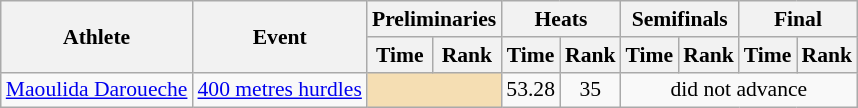<table class=wikitable style="font-size:90%;">
<tr>
<th rowspan="2">Athlete</th>
<th rowspan="2">Event</th>
<th colspan="2">Preliminaries</th>
<th colspan="2">Heats</th>
<th colspan="2">Semifinals</th>
<th colspan="2">Final</th>
</tr>
<tr>
<th>Time</th>
<th>Rank</th>
<th>Time</th>
<th>Rank</th>
<th>Time</th>
<th>Rank</th>
<th>Time</th>
<th>Rank</th>
</tr>
<tr style="border-top: single;">
<td><a href='#'>Maoulida Daroueche</a></td>
<td><a href='#'>400 metres hurdles</a></td>
<td colspan= 2 bgcolor="wheat"></td>
<td align=center>53.28</td>
<td align=center>35</td>
<td align=center colspan=4>did not advance</td>
</tr>
</table>
